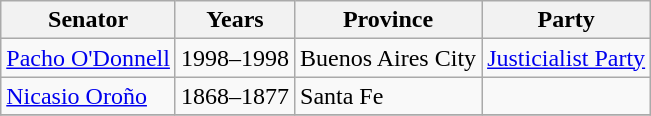<table class=wikitable>
<tr>
<th>Senator</th>
<th>Years</th>
<th>Province</th>
<th>Party</th>
</tr>
<tr>
<td><a href='#'>Pacho O'Donnell</a></td>
<td>1998–1998</td>
<td>Buenos Aires City</td>
<td><a href='#'>Justicialist Party</a></td>
</tr>
<tr>
<td><a href='#'>Nicasio Oroño</a></td>
<td>1868–1877</td>
<td>Santa Fe</td>
<td></td>
</tr>
<tr>
</tr>
</table>
